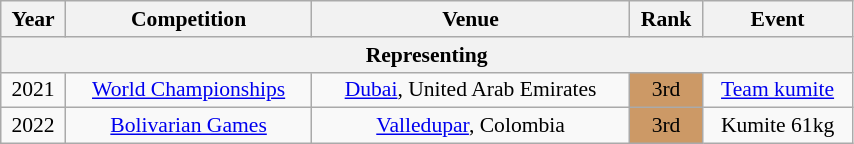<table class="wikitable sortable" width=45% style="font-size:90%; text-align:center;">
<tr>
<th>Year</th>
<th>Competition</th>
<th>Venue</th>
<th>Rank</th>
<th>Event</th>
</tr>
<tr>
<th colspan=6>Representing </th>
</tr>
<tr>
<td>2021</td>
<td><a href='#'>World Championships</a></td>
<td><a href='#'>Dubai</a>, United Arab Emirates</td>
<td bgcolor="cc9966">3rd</td>
<td><a href='#'>Team kumite</a></td>
</tr>
<tr>
<td>2022</td>
<td><a href='#'>Bolivarian Games</a></td>
<td><a href='#'>Valledupar</a>, Colombia</td>
<td bgcolor="cc9966">3rd</td>
<td>Kumite 61kg</td>
</tr>
</table>
